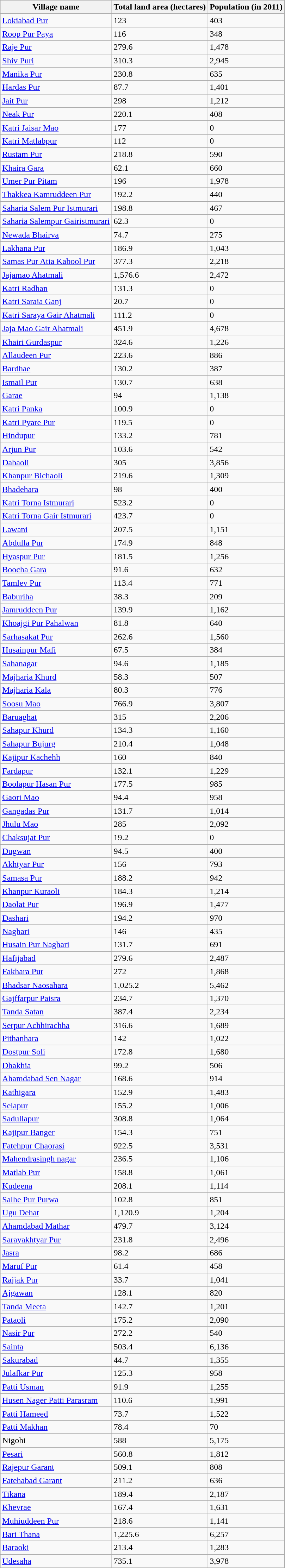<table class="wikitable sortable">
<tr>
<th>Village name</th>
<th>Total land area (hectares)</th>
<th>Population (in 2011)</th>
</tr>
<tr>
<td><a href='#'>Lokiabad Pur</a></td>
<td>123</td>
<td>403</td>
</tr>
<tr>
<td><a href='#'>Roop Pur Paya</a></td>
<td>116</td>
<td>348</td>
</tr>
<tr>
<td><a href='#'>Raje Pur</a></td>
<td>279.6</td>
<td>1,478</td>
</tr>
<tr>
<td><a href='#'>Shiv Puri</a></td>
<td>310.3</td>
<td>2,945</td>
</tr>
<tr>
<td><a href='#'>Manika Pur</a></td>
<td>230.8</td>
<td>635</td>
</tr>
<tr>
<td><a href='#'>Hardas Pur</a></td>
<td>87.7</td>
<td>1,401</td>
</tr>
<tr>
<td><a href='#'>Jait Pur</a></td>
<td>298</td>
<td>1,212</td>
</tr>
<tr>
<td><a href='#'>Neak Pur</a></td>
<td>220.1</td>
<td>408</td>
</tr>
<tr>
<td><a href='#'>Katri Jaisar Mao</a></td>
<td>177</td>
<td>0</td>
</tr>
<tr>
<td><a href='#'>Katri Matlabpur</a></td>
<td>112</td>
<td>0</td>
</tr>
<tr>
<td><a href='#'>Rustam Pur</a></td>
<td>218.8</td>
<td>590</td>
</tr>
<tr>
<td><a href='#'>Khaira Gara</a></td>
<td>62.1</td>
<td>660</td>
</tr>
<tr>
<td><a href='#'>Umer Pur Pitam</a></td>
<td>196</td>
<td>1,978</td>
</tr>
<tr>
<td><a href='#'>Thakkea Kamruddeen Pur</a></td>
<td>192.2</td>
<td>440</td>
</tr>
<tr>
<td><a href='#'>Saharia Salem Pur Istmurari</a></td>
<td>198.8</td>
<td>467</td>
</tr>
<tr>
<td><a href='#'>Saharia Salempur Gairistmurari</a></td>
<td>62.3</td>
<td>0</td>
</tr>
<tr>
<td><a href='#'>Newada Bhairva</a></td>
<td>74.7</td>
<td>275</td>
</tr>
<tr>
<td><a href='#'>Lakhana Pur</a></td>
<td>186.9</td>
<td>1,043</td>
</tr>
<tr>
<td><a href='#'>Samas Pur Atia Kabool Pur</a></td>
<td>377.3</td>
<td>2,218</td>
</tr>
<tr>
<td><a href='#'>Jajamao Ahatmali</a></td>
<td>1,576.6</td>
<td>2,472</td>
</tr>
<tr>
<td><a href='#'>Katri Radhan</a></td>
<td>131.3</td>
<td>0</td>
</tr>
<tr>
<td><a href='#'>Katri Saraia Ganj</a></td>
<td>20.7</td>
<td>0</td>
</tr>
<tr>
<td><a href='#'>Katri Saraya Gair Ahatmali</a></td>
<td>111.2</td>
<td>0</td>
</tr>
<tr>
<td><a href='#'>Jaja Mao Gair Ahatmali</a></td>
<td>451.9</td>
<td>4,678</td>
</tr>
<tr>
<td><a href='#'>Khairi Gurdaspur</a></td>
<td>324.6</td>
<td>1,226</td>
</tr>
<tr>
<td><a href='#'>Allaudeen Pur</a></td>
<td>223.6</td>
<td>886</td>
</tr>
<tr>
<td><a href='#'>Bardhae</a></td>
<td>130.2</td>
<td>387</td>
</tr>
<tr>
<td><a href='#'>Ismail Pur</a></td>
<td>130.7</td>
<td>638</td>
</tr>
<tr>
<td><a href='#'>Garae</a></td>
<td>94</td>
<td>1,138</td>
</tr>
<tr>
<td><a href='#'>Katri Panka</a></td>
<td>100.9</td>
<td>0</td>
</tr>
<tr>
<td><a href='#'>Katri Pyare Pur</a></td>
<td>119.5</td>
<td>0</td>
</tr>
<tr>
<td><a href='#'>Hindupur</a></td>
<td>133.2</td>
<td>781</td>
</tr>
<tr>
<td><a href='#'>Arjun Pur</a></td>
<td>103.6</td>
<td>542</td>
</tr>
<tr>
<td><a href='#'>Dabaoli</a></td>
<td>305</td>
<td>3,856</td>
</tr>
<tr>
<td><a href='#'>Khanpur Bichaoli</a></td>
<td>219.6</td>
<td>1,309</td>
</tr>
<tr>
<td><a href='#'>Bhadehara</a></td>
<td>98</td>
<td>400</td>
</tr>
<tr>
<td><a href='#'>Katri Torna Istmurari</a></td>
<td>523.2</td>
<td>0</td>
</tr>
<tr>
<td><a href='#'>Katri Torna Gair Istmurari</a></td>
<td>423.7</td>
<td>0</td>
</tr>
<tr>
<td><a href='#'>Lawani</a></td>
<td>207.5</td>
<td>1,151</td>
</tr>
<tr>
<td><a href='#'>Abdulla Pur</a></td>
<td>174.9</td>
<td>848</td>
</tr>
<tr>
<td><a href='#'>Hyaspur Pur</a></td>
<td>181.5</td>
<td>1,256</td>
</tr>
<tr>
<td><a href='#'>Boocha Gara</a></td>
<td>91.6</td>
<td>632</td>
</tr>
<tr>
<td><a href='#'>Tamlev Pur</a></td>
<td>113.4</td>
<td>771</td>
</tr>
<tr>
<td><a href='#'>Baburiha</a></td>
<td>38.3</td>
<td>209</td>
</tr>
<tr>
<td><a href='#'>Jamruddeen Pur</a></td>
<td>139.9</td>
<td>1,162</td>
</tr>
<tr>
<td><a href='#'>Khoajgi Pur Pahalwan</a></td>
<td>81.8</td>
<td>640</td>
</tr>
<tr>
<td><a href='#'>Sarhasakat Pur</a></td>
<td>262.6</td>
<td>1,560</td>
</tr>
<tr>
<td><a href='#'>Husainpur Mafi</a></td>
<td>67.5</td>
<td>384</td>
</tr>
<tr>
<td><a href='#'>Sahanagar</a></td>
<td>94.6</td>
<td>1,185</td>
</tr>
<tr>
<td><a href='#'>Majharia Khurd</a></td>
<td>58.3</td>
<td>507</td>
</tr>
<tr>
<td><a href='#'>Majharia Kala</a></td>
<td>80.3</td>
<td>776</td>
</tr>
<tr>
<td><a href='#'>Soosu Mao</a></td>
<td>766.9</td>
<td>3,807</td>
</tr>
<tr>
<td><a href='#'>Baruaghat</a></td>
<td>315</td>
<td>2,206</td>
</tr>
<tr>
<td><a href='#'>Sahapur Khurd</a></td>
<td>134.3</td>
<td>1,160</td>
</tr>
<tr>
<td><a href='#'>Sahapur Bujurg</a></td>
<td>210.4</td>
<td>1,048</td>
</tr>
<tr>
<td><a href='#'>Kajipur Kachehh</a></td>
<td>160</td>
<td>840</td>
</tr>
<tr>
<td><a href='#'>Fardapur</a></td>
<td>132.1</td>
<td>1,229</td>
</tr>
<tr>
<td><a href='#'>Boolapur Hasan Pur</a></td>
<td>177.5</td>
<td>985</td>
</tr>
<tr>
<td><a href='#'>Gaori Mao</a></td>
<td>94.4</td>
<td>958</td>
</tr>
<tr>
<td><a href='#'>Gangadas Pur</a></td>
<td>131.7</td>
<td>1,014</td>
</tr>
<tr>
<td><a href='#'>Jhulu Mao</a></td>
<td>285</td>
<td>2,092</td>
</tr>
<tr>
<td><a href='#'>Chaksujat Pur</a></td>
<td>19.2</td>
<td>0</td>
</tr>
<tr>
<td><a href='#'>Dugwan</a></td>
<td>94.5</td>
<td>400</td>
</tr>
<tr>
<td><a href='#'>Akhtyar Pur</a></td>
<td>156</td>
<td>793</td>
</tr>
<tr>
<td><a href='#'>Samasa Pur</a></td>
<td>188.2</td>
<td>942</td>
</tr>
<tr>
<td><a href='#'>Khanpur Kuraoli</a></td>
<td>184.3</td>
<td>1,214</td>
</tr>
<tr>
<td><a href='#'>Daolat Pur</a></td>
<td>196.9</td>
<td>1,477</td>
</tr>
<tr>
<td><a href='#'>Dashari</a></td>
<td>194.2</td>
<td>970</td>
</tr>
<tr>
<td><a href='#'>Naghari</a></td>
<td>146</td>
<td>435</td>
</tr>
<tr>
<td><a href='#'>Husain Pur Naghari</a></td>
<td>131.7</td>
<td>691</td>
</tr>
<tr>
<td><a href='#'>Hafijabad</a></td>
<td>279.6</td>
<td>2,487</td>
</tr>
<tr>
<td><a href='#'>Fakhara Pur</a></td>
<td>272</td>
<td>1,868</td>
</tr>
<tr>
<td><a href='#'>Bhadsar Naosahara</a></td>
<td>1,025.2</td>
<td>5,462</td>
</tr>
<tr>
<td><a href='#'>Gajffarpur Paisra</a></td>
<td>234.7</td>
<td>1,370</td>
</tr>
<tr>
<td><a href='#'>Tanda Satan</a></td>
<td>387.4</td>
<td>2,234</td>
</tr>
<tr>
<td><a href='#'>Serpur Achhirachha</a></td>
<td>316.6</td>
<td>1,689</td>
</tr>
<tr>
<td><a href='#'>Pithanhara</a></td>
<td>142</td>
<td>1,022</td>
</tr>
<tr>
<td><a href='#'>Dostpur Soli</a></td>
<td>172.8</td>
<td>1,680</td>
</tr>
<tr>
<td><a href='#'>Dhakhia</a></td>
<td>99.2</td>
<td>506</td>
</tr>
<tr>
<td><a href='#'>Ahamdabad Sen Nagar</a></td>
<td>168.6</td>
<td>914</td>
</tr>
<tr>
<td><a href='#'>Kathigara</a></td>
<td>152.9</td>
<td>1,483</td>
</tr>
<tr>
<td><a href='#'>Selapur</a></td>
<td>155.2</td>
<td>1,006</td>
</tr>
<tr>
<td><a href='#'>Sadullapur</a></td>
<td>308.8</td>
<td>1,064</td>
</tr>
<tr>
<td><a href='#'>Kajipur Banger</a></td>
<td>154.3</td>
<td>751</td>
</tr>
<tr>
<td><a href='#'>Fatehpur Chaorasi</a></td>
<td>922.5</td>
<td>3,531</td>
</tr>
<tr>
<td><a href='#'>Mahendrasingh nagar</a></td>
<td>236.5</td>
<td>1,106</td>
</tr>
<tr>
<td><a href='#'>Matlab Pur</a></td>
<td>158.8</td>
<td>1,061</td>
</tr>
<tr>
<td><a href='#'>Kudeena</a></td>
<td>208.1</td>
<td>1,114</td>
</tr>
<tr>
<td><a href='#'>Salhe Pur Purwa</a></td>
<td>102.8</td>
<td>851</td>
</tr>
<tr>
<td><a href='#'>Ugu Dehat</a></td>
<td>1,120.9</td>
<td>1,204</td>
</tr>
<tr>
<td><a href='#'>Ahamdabad Mathar</a></td>
<td>479.7</td>
<td>3,124</td>
</tr>
<tr>
<td><a href='#'>Sarayakhtyar Pur</a></td>
<td>231.8</td>
<td>2,496</td>
</tr>
<tr>
<td><a href='#'>Jasra</a></td>
<td>98.2</td>
<td>686</td>
</tr>
<tr>
<td><a href='#'>Maruf Pur</a></td>
<td>61.4</td>
<td>458</td>
</tr>
<tr>
<td><a href='#'>Rajjak Pur</a></td>
<td>33.7</td>
<td>1,041</td>
</tr>
<tr>
<td><a href='#'>Ajgawan</a></td>
<td>128.1</td>
<td>820</td>
</tr>
<tr>
<td><a href='#'>Tanda Meeta</a></td>
<td>142.7</td>
<td>1,201</td>
</tr>
<tr>
<td><a href='#'>Pataoli</a></td>
<td>175.2</td>
<td>2,090</td>
</tr>
<tr>
<td><a href='#'>Nasir Pur</a></td>
<td>272.2</td>
<td>540</td>
</tr>
<tr>
<td><a href='#'>Sainta</a></td>
<td>503.4</td>
<td>6,136</td>
</tr>
<tr>
<td><a href='#'>Sakurabad</a></td>
<td>44.7</td>
<td>1,355</td>
</tr>
<tr>
<td><a href='#'>Julafkar Pur</a></td>
<td>125.3</td>
<td>958</td>
</tr>
<tr>
<td><a href='#'>Patti Usman</a></td>
<td>91.9</td>
<td>1,255</td>
</tr>
<tr>
<td><a href='#'>Husen Nager Patti Parasram</a></td>
<td>110.6</td>
<td>1,991</td>
</tr>
<tr>
<td><a href='#'>Patti Hameed</a></td>
<td>73.7</td>
<td>1,522</td>
</tr>
<tr>
<td><a href='#'>Patti Makhan</a></td>
<td>78.4</td>
<td>70</td>
</tr>
<tr>
<td>Nigohi</td>
<td>588</td>
<td>5,175</td>
</tr>
<tr>
<td><a href='#'>Pesari</a></td>
<td>560.8</td>
<td>1,812</td>
</tr>
<tr>
<td><a href='#'>Rajepur Garant</a></td>
<td>509.1</td>
<td>808</td>
</tr>
<tr>
<td><a href='#'>Fatehabad Garant</a></td>
<td>211.2</td>
<td>636</td>
</tr>
<tr>
<td><a href='#'>Tikana</a></td>
<td>189.4</td>
<td>2,187</td>
</tr>
<tr>
<td><a href='#'>Khevrae</a></td>
<td>167.4</td>
<td>1,631</td>
</tr>
<tr>
<td><a href='#'>Muhiuddeen Pur</a></td>
<td>218.6</td>
<td>1,141</td>
</tr>
<tr>
<td><a href='#'>Bari Thana</a></td>
<td>1,225.6</td>
<td>6,257</td>
</tr>
<tr>
<td><a href='#'>Baraoki</a></td>
<td>213.4</td>
<td>1,283</td>
</tr>
<tr>
<td><a href='#'>Udesaha</a></td>
<td>735.1</td>
<td>3,978</td>
</tr>
</table>
